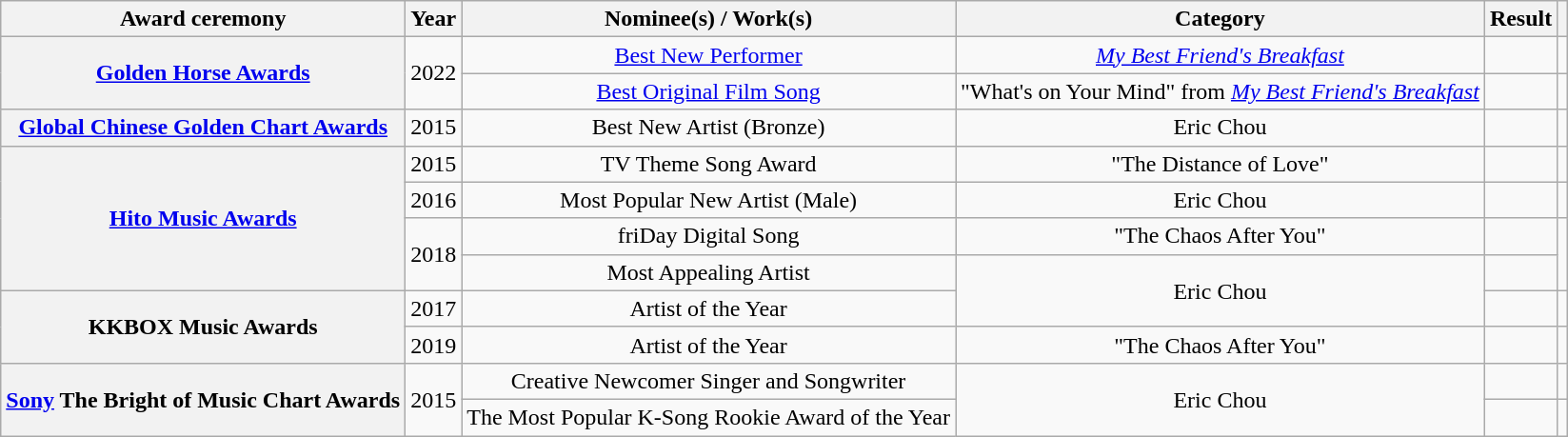<table class="wikitable plainrowheaders sortable" style="text-align:center;">
<tr>
<th scope="col">Award ceremony</th>
<th scope="col">Year</th>
<th scope="col">Nominee(s) / Work(s)</th>
<th scope="col">Category</th>
<th scope="col">Result</th>
<th scope="col" class="unsortable" scope="col"></th>
</tr>
<tr>
<th scope="row" rowspan="2"><a href='#'>Golden Horse Awards</a></th>
<td rowspan="2">2022</td>
<td><a href='#'>Best New Performer</a></td>
<td align="center"><em><a href='#'>My Best Friend's Breakfast</a></em></td>
<td></td>
<td></td>
</tr>
<tr>
<td><a href='#'>Best Original Film Song</a></td>
<td align="center">"What's on Your Mind" from <em><a href='#'>My Best Friend's Breakfast</a></em></td>
<td></td>
<td></td>
</tr>
<tr>
<th scope="row"><a href='#'>Global Chinese Golden Chart Awards</a></th>
<td>2015</td>
<td>Best New Artist (Bronze)</td>
<td>Eric Chou</td>
<td></td>
<td></td>
</tr>
<tr>
<th scope="row" rowspan="4"><a href='#'>Hito Music Awards</a></th>
<td>2015</td>
<td>TV Theme Song Award</td>
<td align="center">"The Distance of Love"</td>
<td></td>
<td></td>
</tr>
<tr>
<td>2016</td>
<td>Most Popular New Artist (Male)</td>
<td>Eric Chou</td>
<td></td>
<td></td>
</tr>
<tr>
<td rowspan="2">2018</td>
<td>friDay Digital Song</td>
<td align="center">"The Chaos After You"</td>
<td></td>
<td rowspan="2"></td>
</tr>
<tr>
<td>Most Appealing Artist</td>
<td rowspan="2" align="center">Eric Chou</td>
<td></td>
</tr>
<tr>
<th scope="row" rowspan="2">KKBOX Music Awards</th>
<td>2017</td>
<td>Artist of the Year</td>
<td></td>
<td></td>
</tr>
<tr>
<td>2019</td>
<td>Artist of the Year</td>
<td align="center">"The Chaos After You"</td>
<td></td>
<td></td>
</tr>
<tr>
<th scope="row" rowspan="2"><a href='#'>Sony</a> The Bright of Music Chart Awards</th>
<td rowspan="2">2015</td>
<td>Creative Newcomer Singer and Songwriter</td>
<td rowspan="2" align="center">Eric Chou</td>
<td></td>
<td></td>
</tr>
<tr>
<td>The Most Popular K-Song Rookie Award of the Year</td>
<td></td>
<td></td>
</tr>
</table>
